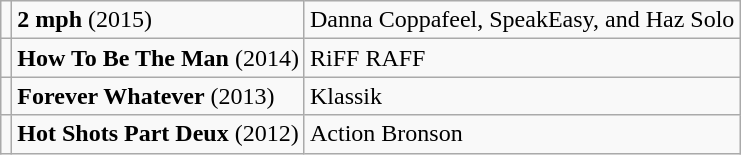<table class="creditList creditByType wikitable">
<tr>
<td></td>
<td><strong>2 mph</strong> (2015)</td>
<td>Danna Coppafeel, SpeakEasy, and Haz Solo</td>
</tr>
<tr>
<td></td>
<td><strong>How To Be The Man</strong> (2014)</td>
<td>RiFF RAFF</td>
</tr>
<tr>
<td></td>
<td><strong>Forever Whatever</strong> (2013)</td>
<td>Klassik</td>
</tr>
<tr>
<td></td>
<td><strong>Hot Shots Part Deux</strong> (2012)</td>
<td>Action Bronson</td>
</tr>
</table>
